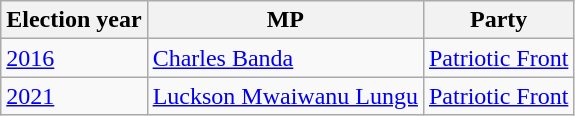<table class=wikitable>
<tr>
<th>Election year</th>
<th>MP</th>
<th>Party</th>
</tr>
<tr>
<td><a href='#'>2016</a></td>
<td><a href='#'>Charles Banda</a></td>
<td><a href='#'>Patriotic Front</a></td>
</tr>
<tr>
<td><a href='#'>2021</a></td>
<td><a href='#'>Luckson Mwaiwanu Lungu</a></td>
<td><a href='#'>Patriotic Front</a></td>
</tr>
</table>
